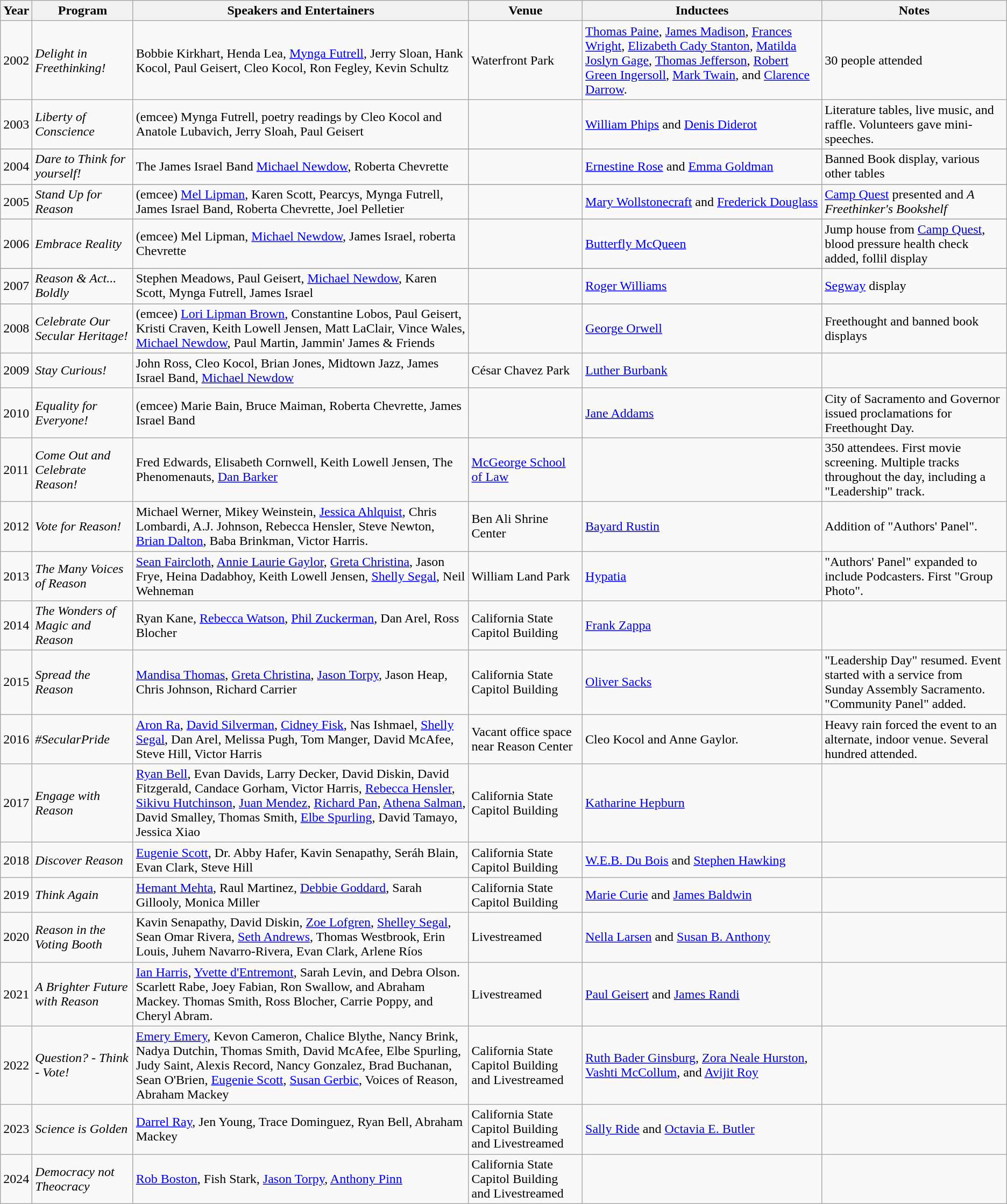<table class="wikitable sortable">
<tr>
<th>Year</th>
<th>Program</th>
<th>Speakers and Entertainers</th>
<th>Venue</th>
<th>Inductees</th>
<th>Notes</th>
</tr>
<tr>
<td rowspan=1>2002</td>
<td><em>Delight in Freethinking!</em></td>
<td>Bobbie Kirkhart, Henda Lea, <a href='#'>Mynga Futrell</a>, Jerry Sloan, Hank Kocol, Paul Geisert, Cleo Kocol, Ron Fegley, Kevin Schultz</td>
<td>Waterfront Park</td>
<td><a href='#'>Thomas Paine</a>, <a href='#'>James Madison</a>, <a href='#'>Frances Wright</a>, <a href='#'>Elizabeth Cady Stanton</a>, <a href='#'>Matilda Joslyn Gage</a>, <a href='#'>Thomas Jefferson</a>, <a href='#'>Robert Green Ingersoll</a>, <a href='#'>Mark Twain</a>, and <a href='#'>Clarence Darrow</a>.</td>
<td>30 people attended</td>
</tr>
<tr>
<td>2003</td>
<td rowspan=1><em>Liberty of Conscience</em></td>
<td>(emcee) Mynga Futrell, poetry readings by Cleo Kocol and Anatole Lubavich, Jerry Sloah, Paul Geisert</td>
<td></td>
<td><a href='#'>William Phips</a> and <a href='#'>Denis Diderot</a></td>
<td>Literature tables, live music, and raffle. Volunteers gave mini-speeches.</td>
</tr>
<tr>
</tr>
<tr>
<td rowspan=1>2004</td>
<td><em>Dare to Think for yourself!</em></td>
<td>The James Israel Band <a href='#'>Michael Newdow</a>, Roberta Chevrette</td>
<td></td>
<td><a href='#'>Ernestine Rose</a> and <a href='#'>Emma Goldman</a></td>
<td>Banned Book display, various other tables</td>
</tr>
<tr>
</tr>
<tr>
<td rowspan=1>2005</td>
<td><em>Stand Up for Reason</em></td>
<td>(emcee) <a href='#'>Mel Lipman</a>, Karen Scott, Pearcys, Mynga Futrell, James Israel Band, Roberta Chevrette, Joel Pelletier</td>
<td></td>
<td><a href='#'>Mary Wollstonecraft</a> and <a href='#'>Frederick Douglass</a></td>
<td><a href='#'>Camp Quest</a> presented and <em>A Freethinker's Bookshelf</em></td>
</tr>
<tr>
</tr>
<tr>
<td rowspan=1>2006</td>
<td><em>Embrace Reality</em></td>
<td>(emcee) Mel Lipman, <a href='#'>Michael Newdow</a>, James Israel, roberta Chevrette</td>
<td></td>
<td><a href='#'>Butterfly McQueen</a></td>
<td>Jump house from <a href='#'>Camp Quest</a>, blood pressure health check added, follil display</td>
</tr>
<tr>
</tr>
<tr>
<td rowspan=1>2007</td>
<td><em>Reason & Act... Boldly</em></td>
<td>Stephen Meadows, Paul Geisert, <a href='#'>Michael Newdow</a>, Karen Scott, Mynga Futrell, James Israel</td>
<td></td>
<td><a href='#'>Roger Williams</a></td>
<td><a href='#'>Segway</a> display</td>
</tr>
<tr>
</tr>
<tr>
<td rowspan=1>2008</td>
<td><em>Celebrate Our Secular Heritage!</em></td>
<td>(emcee) <a href='#'>Lori Lipman Brown</a>, Constantine Lobos, Paul Geisert, Kristi Craven, Keith Lowell Jensen, Matt LaClair, Vince Wales, <a href='#'>Michael Newdow</a>, Paul Martin, Jammin' James & Friends</td>
<td></td>
<td><a href='#'>George Orwell</a></td>
<td>Freethought and banned book displays</td>
</tr>
<tr>
<td rowspan=1>2009</td>
<td><em>Stay Curious!</em></td>
<td>John Ross, Cleo Kocol, Brian Jones, Midtown Jazz, James Israel Band, <a href='#'>Michael Newdow</a></td>
<td>César Chavez Park</td>
<td><a href='#'>Luther Burbank</a></td>
</tr>
<tr>
<td rowspan=1>2010</td>
<td><em>Equality for Everyone!</em></td>
<td>(emcee) Marie Bain, Bruce Maiman, Roberta Chevrette, James Israel Band</td>
<td></td>
<td><a href='#'>Jane Addams</a></td>
<td>City of Sacramento and Governor issued proclamations for Freethought Day.</td>
</tr>
<tr>
<td rowspan=1>2011</td>
<td><em>Come Out and Celebrate Reason!</em></td>
<td>Fred Edwards, Elisabeth Cornwell, Keith Lowell Jensen, The Phenomenauts, <a href='#'>Dan Barker</a></td>
<td><a href='#'>McGeorge School of Law</a></td>
<td><none></td>
<td>350 attendees. First movie screening. Multiple tracks throughout the day, including a "Leadership" track.</td>
</tr>
<tr>
<td rowspan=1>2012</td>
<td><em>Vote for Reason!</em></td>
<td>Michael Werner, Mikey Weinstein, <a href='#'>Jessica Ahlquist</a>, Chris Lombardi, A.J. Johnson, Rebecca Hensler, Steve Newton, <a href='#'>Brian Dalton</a>, Baba Brinkman, Victor Harris.</td>
<td>Ben Ali Shrine Center</td>
<td><a href='#'>Bayard Rustin</a></td>
<td>Addition of "Authors' Panel".</td>
</tr>
<tr>
<td rowspan=1>2013</td>
<td><em>The Many Voices of Reason</em></td>
<td><a href='#'>Sean Faircloth</a>, <a href='#'>Annie Laurie Gaylor</a>, <a href='#'>Greta Christina</a>, Jason Frye, Heina Dadabhoy, Keith Lowell Jensen, <a href='#'>Shelly Segal</a>, Neil Wehneman</td>
<td>William Land Park</td>
<td><a href='#'>Hypatia</a></td>
<td>"Authors' Panel" expanded to include Podcasters. First "Group Photo".</td>
</tr>
<tr>
<td rowspan=1>2014</td>
<td><em>The Wonders of Magic and Reason</em></td>
<td>Ryan Kane, <a href='#'>Rebecca Watson</a>, <a href='#'>Phil Zuckerman</a>, Dan Arel, Ross Blocher</td>
<td>California State Capitol Building</td>
<td><a href='#'>Frank Zappa</a></td>
<td></td>
</tr>
<tr>
<td rowspan=1>2015</td>
<td><em>Spread the Reason</em></td>
<td><a href='#'>Mandisa Thomas</a>, <a href='#'>Greta Christina</a>, <a href='#'>Jason Torpy</a>, Jason Heap, Chris Johnson, Richard Carrier</td>
<td>California State Capitol Building</td>
<td><a href='#'>Oliver Sacks</a></td>
<td>"Leadership Day" resumed. Event started with a service from Sunday Assembly Sacramento. "Community Panel" added.</td>
</tr>
<tr>
<td rowspan=1>2016</td>
<td><em>#SecularPride</em></td>
<td><a href='#'>Aron Ra</a>, <a href='#'>David Silverman</a>, <a href='#'>Cidney Fisk</a>, Nas Ishmael, <a href='#'>Shelly Segal</a>, Dan Arel, Melissa Pugh, Tom Manger, David McAfee, Steve Hill, Victor Harris</td>
<td>Vacant office space near Reason Center</td>
<td>Cleo Kocol and Anne Gaylor.</td>
<td>Heavy rain forced the event to an alternate, indoor venue. Several hundred attended.</td>
</tr>
<tr>
<td rowspan=1>2017</td>
<td><em>Engage with Reason</em></td>
<td><a href='#'>Ryan Bell</a>, Evan Davids, Larry Decker, David Diskin, David Fitzgerald, Candace Gorham, Victor Harris, <a href='#'>Rebecca Hensler</a>, <a href='#'>Sikivu Hutchinson</a>, <a href='#'>Juan Mendez</a>, <a href='#'>Richard Pan</a>, <a href='#'>Athena Salman</a>, David Smalley, Thomas Smith, <a href='#'>Elbe Spurling</a>, David Tamayo, Jessica Xiao</td>
<td>California State Capitol Building</td>
<td><a href='#'>Katharine Hepburn</a></td>
<td></td>
</tr>
<tr>
<td rowspan=1>2018</td>
<td><em>Discover Reason</em></td>
<td><a href='#'>Eugenie Scott</a>, Dr. Abby Hafer, Kavin Senapathy,  Seráh Blain, Evan Clark, Steve Hill</td>
<td>California State Capitol Building</td>
<td><a href='#'>W.E.B. Du Bois</a> and <a href='#'>Stephen Hawking</a></td>
<td></td>
</tr>
<tr>
<td rowspan=1>2019</td>
<td><em>Think Again</em></td>
<td><a href='#'>Hemant Mehta</a>, Raul Martinez, <a href='#'>Debbie Goddard</a>, Sarah Gillooly, Monica Miller</td>
<td>California State Capitol Building</td>
<td><a href='#'>Marie Curie</a> and <a href='#'>James Baldwin</a></td>
<td></td>
</tr>
<tr>
<td rowspan=1>2020</td>
<td><em>Reason in the Voting Booth</em></td>
<td>Kavin Senapathy, David Diskin, <a href='#'>Zoe Lofgren</a>, <a href='#'>Shelley Segal</a>, Sean Omar Rivera, <a href='#'>Seth Andrews</a>, Thomas Westbrook, Erin Louis, Juhem Navarro-Rivera, Evan Clark, Arlene Ríos</td>
<td>Livestreamed</td>
<td><a href='#'>Nella Larsen</a> and <a href='#'>Susan B. Anthony</a></td>
<td></td>
</tr>
<tr>
<td rowspan=1>2021</td>
<td><em>A Brighter Future with Reason</em></td>
<td><a href='#'>Ian Harris</a>, <a href='#'>Yvette d'Entremont</a>, Sarah Levin, and Debra Olson. Scarlett Rabe, Joey Fabian, Ron Swallow, and Abraham Mackey. Thomas Smith, Ross Blocher, Carrie Poppy, and Cheryl Abram.</td>
<td>Livestreamed</td>
<td><a href='#'>Paul Geisert</a> and <a href='#'>James Randi</a></td>
<td></td>
</tr>
<tr>
<td rowspan=1>2022</td>
<td><em>Question? - Think - Vote!</em></td>
<td><a href='#'>Emery Emery</a>, Kevon Cameron, Chalice Blythe, Nancy Brink, Nadya Dutchin, Thomas Smith, David McAfee, Elbe Spurling, Judy Saint, Alexis Record, Nancy Gonzalez, Brad Buchanan, Sean O'Brien, <a href='#'>Eugenie Scott</a>, <a href='#'>Susan Gerbic</a>, Voices of Reason, Abraham Mackey</td>
<td>California State Capitol Building and Livestreamed</td>
<td><a href='#'>Ruth Bader Ginsburg</a>, <a href='#'>Zora Neale Hurston</a>, <a href='#'>Vashti McCollum</a>, and <a href='#'>Avijit Roy</a></td>
<td></td>
</tr>
<tr>
<td rowspan=1>2023</td>
<td><em>Science is Golden</em></td>
<td><a href='#'>Darrel Ray</a>, Jen Young, Trace Dominguez, Ryan Bell, Abraham Mackey</td>
<td>California State Capitol Building and Livestreamed</td>
<td><a href='#'>Sally Ride</a> and <a href='#'>Octavia E. Butler</a></td>
<td></td>
</tr>
<tr>
<td rowspan=1>2024</td>
<td><em>Democracy not Theocracy</em></td>
<td><a href='#'>Rob Boston</a>, Fish Stark, <a href='#'>Jason Torpy</a>, <a href='#'>Anthony Pinn</a></td>
<td>California State Capitol Building and Livestreamed</td>
<td></td>
</tr>
</table>
